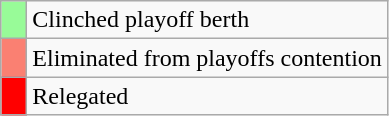<table class="wikitable">
<tr>
<td width=10px  bgcolor=98fb98></td>
<td>Clinched playoff berth</td>
</tr>
<tr>
<td width=10px  bgcolor=fa8072></td>
<td>Eliminated from playoffs contention</td>
</tr>
<tr>
<td width=10px  bgcolor=FF0000></td>
<td>Relegated</td>
</tr>
</table>
